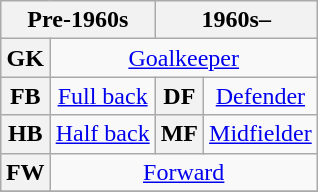<table class="wikitable plainrowheaders" style="text-align:center;margin-left:1em;float:right">
<tr>
<th colspan="2" scope="col">Pre-1960s</th>
<th colspan="2" scope="col">1960s–</th>
</tr>
<tr>
<th>GK</th>
<td colspan="3"><a href='#'>Goalkeeper</a></td>
</tr>
<tr>
<th>FB</th>
<td><a href='#'>Full back</a></td>
<th>DF</th>
<td><a href='#'>Defender</a></td>
</tr>
<tr>
<th>HB</th>
<td><a href='#'>Half back</a></td>
<th>MF</th>
<td><a href='#'>Midfielder</a></td>
</tr>
<tr>
<th>FW</th>
<td colspan="3"><a href='#'>Forward</a></td>
</tr>
<tr>
</tr>
</table>
